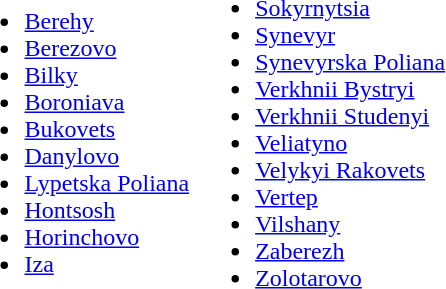<table>
<tr>
<td><br><ul><li><a href='#'>Berehy</a></li><li><a href='#'>Berezovo</a></li><li><a href='#'>Bilky</a></li><li><a href='#'>Boroniava</a></li><li><a href='#'>Bukovets</a></li><li><a href='#'>Danylovo</a></li><li><a href='#'>Lypetska Poliana</a></li><li><a href='#'>Hontsosh</a></li><li><a href='#'>Horinchovo</a></li><li><a href='#'>Iza</a></li></ul></td>
<td><br><ul><li><a href='#'>Sokyrnytsia</a></li><li><a href='#'>Synevyr</a></li><li><a href='#'>Synevyrska Poliana</a></li><li><a href='#'>Verkhnii Bystryi</a></li><li><a href='#'>Verkhnii Studenyi</a></li><li><a href='#'>Veliatyno</a></li><li><a href='#'>Velykyi Rakovets</a></li><li><a href='#'>Vertep</a></li><li><a href='#'>Vilshany</a></li><li><a href='#'>Zaberezh</a></li><li><a href='#'>Zolotarovo</a></li></ul></td>
</tr>
</table>
